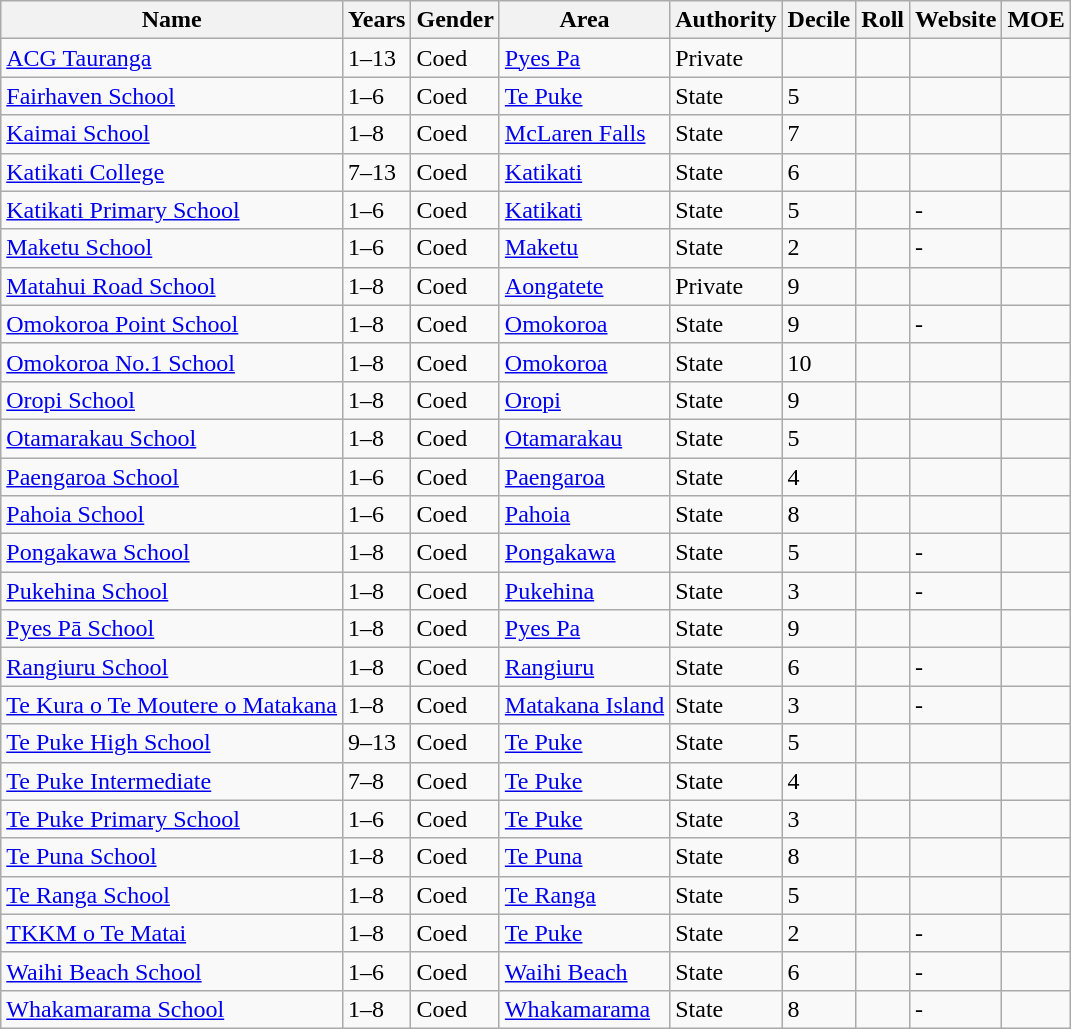<table class="wikitable sortable">
<tr>
<th>Name</th>
<th>Years</th>
<th>Gender</th>
<th>Area</th>
<th>Authority</th>
<th>Decile</th>
<th>Roll</th>
<th>Website</th>
<th>MOE</th>
</tr>
<tr>
<td><a href='#'>ACG Tauranga</a></td>
<td>1–13</td>
<td>Coed</td>
<td><a href='#'>Pyes Pa</a></td>
<td>Private</td>
<td></td>
<td></td>
<td></td>
<td></td>
</tr>
<tr>
<td><a href='#'>Fairhaven School</a></td>
<td>1–6</td>
<td>Coed</td>
<td><a href='#'>Te Puke</a></td>
<td>State</td>
<td>5</td>
<td></td>
<td></td>
<td></td>
</tr>
<tr>
<td><a href='#'>Kaimai School</a></td>
<td>1–8</td>
<td>Coed</td>
<td><a href='#'>McLaren Falls</a></td>
<td>State</td>
<td>7</td>
<td></td>
<td></td>
<td></td>
</tr>
<tr>
<td><a href='#'>Katikati College</a></td>
<td>7–13</td>
<td>Coed</td>
<td><a href='#'>Katikati</a></td>
<td>State</td>
<td>6</td>
<td></td>
<td></td>
<td></td>
</tr>
<tr>
<td><a href='#'>Katikati Primary School</a></td>
<td>1–6</td>
<td>Coed</td>
<td><a href='#'>Katikati</a></td>
<td>State</td>
<td>5</td>
<td></td>
<td>-</td>
<td></td>
</tr>
<tr>
<td><a href='#'>Maketu School</a></td>
<td>1–6</td>
<td>Coed</td>
<td><a href='#'>Maketu</a></td>
<td>State</td>
<td>2</td>
<td></td>
<td>-</td>
<td></td>
</tr>
<tr>
<td><a href='#'>Matahui Road School</a></td>
<td>1–8</td>
<td>Coed</td>
<td><a href='#'>Aongatete</a></td>
<td>Private</td>
<td>9</td>
<td></td>
<td></td>
<td></td>
</tr>
<tr>
<td><a href='#'>Omokoroa Point School</a></td>
<td>1–8</td>
<td>Coed</td>
<td><a href='#'>Omokoroa</a></td>
<td>State</td>
<td>9</td>
<td></td>
<td>-</td>
<td></td>
</tr>
<tr>
<td><a href='#'>Omokoroa No.1 School</a></td>
<td>1–8</td>
<td>Coed</td>
<td><a href='#'>Omokoroa</a></td>
<td>State</td>
<td>10</td>
<td></td>
<td></td>
<td></td>
</tr>
<tr>
<td><a href='#'>Oropi School</a></td>
<td>1–8</td>
<td>Coed</td>
<td><a href='#'>Oropi</a></td>
<td>State</td>
<td>9</td>
<td></td>
<td></td>
<td></td>
</tr>
<tr>
<td><a href='#'>Otamarakau School</a></td>
<td>1–8</td>
<td>Coed</td>
<td><a href='#'>Otamarakau</a></td>
<td>State</td>
<td>5</td>
<td></td>
<td></td>
<td></td>
</tr>
<tr>
<td><a href='#'>Paengaroa School</a></td>
<td>1–6</td>
<td>Coed</td>
<td><a href='#'>Paengaroa</a></td>
<td>State</td>
<td>4</td>
<td></td>
<td></td>
<td></td>
</tr>
<tr>
<td><a href='#'>Pahoia School</a></td>
<td>1–6</td>
<td>Coed</td>
<td><a href='#'>Pahoia</a></td>
<td>State</td>
<td>8</td>
<td></td>
<td></td>
<td></td>
</tr>
<tr>
<td><a href='#'>Pongakawa School</a></td>
<td>1–8</td>
<td>Coed</td>
<td><a href='#'>Pongakawa</a></td>
<td>State</td>
<td>5</td>
<td></td>
<td>-</td>
<td></td>
</tr>
<tr>
<td><a href='#'>Pukehina School</a></td>
<td>1–8</td>
<td>Coed</td>
<td><a href='#'>Pukehina</a></td>
<td>State</td>
<td>3</td>
<td></td>
<td>-</td>
<td></td>
</tr>
<tr>
<td><a href='#'>Pyes Pā School</a></td>
<td>1–8</td>
<td>Coed</td>
<td><a href='#'>Pyes Pa</a></td>
<td>State</td>
<td>9</td>
<td></td>
<td></td>
<td></td>
</tr>
<tr>
<td><a href='#'>Rangiuru School</a></td>
<td>1–8</td>
<td>Coed</td>
<td><a href='#'>Rangiuru</a></td>
<td>State</td>
<td>6</td>
<td></td>
<td>-</td>
<td></td>
</tr>
<tr>
<td><a href='#'>Te Kura o Te Moutere o Matakana</a></td>
<td>1–8</td>
<td>Coed</td>
<td><a href='#'>Matakana Island</a></td>
<td>State</td>
<td>3</td>
<td></td>
<td>-</td>
<td></td>
</tr>
<tr>
<td><a href='#'>Te Puke High School</a></td>
<td>9–13</td>
<td>Coed</td>
<td><a href='#'>Te Puke</a></td>
<td>State</td>
<td>5</td>
<td></td>
<td></td>
<td></td>
</tr>
<tr>
<td><a href='#'>Te Puke Intermediate</a></td>
<td>7–8</td>
<td>Coed</td>
<td><a href='#'>Te Puke</a></td>
<td>State</td>
<td>4</td>
<td></td>
<td></td>
<td></td>
</tr>
<tr>
<td><a href='#'>Te Puke Primary School</a></td>
<td>1–6</td>
<td>Coed</td>
<td><a href='#'>Te Puke</a></td>
<td>State</td>
<td>3</td>
<td></td>
<td></td>
<td></td>
</tr>
<tr>
<td><a href='#'>Te Puna School</a></td>
<td>1–8</td>
<td>Coed</td>
<td><a href='#'>Te Puna</a></td>
<td>State</td>
<td>8</td>
<td></td>
<td></td>
<td></td>
</tr>
<tr>
<td><a href='#'>Te Ranga School</a></td>
<td>1–8</td>
<td>Coed</td>
<td><a href='#'>Te Ranga</a></td>
<td>State</td>
<td>5</td>
<td></td>
<td></td>
<td></td>
</tr>
<tr>
<td><a href='#'>TKKM o Te Matai</a></td>
<td>1–8</td>
<td>Coed</td>
<td><a href='#'>Te Puke</a></td>
<td>State</td>
<td>2</td>
<td></td>
<td>-</td>
<td></td>
</tr>
<tr>
<td><a href='#'>Waihi Beach School</a></td>
<td>1–6</td>
<td>Coed</td>
<td><a href='#'>Waihi Beach</a></td>
<td>State</td>
<td>6</td>
<td></td>
<td>-</td>
<td></td>
</tr>
<tr>
<td><a href='#'>Whakamarama School</a></td>
<td>1–8</td>
<td>Coed</td>
<td><a href='#'>Whakamarama</a></td>
<td>State</td>
<td>8</td>
<td></td>
<td>-</td>
<td></td>
</tr>
</table>
